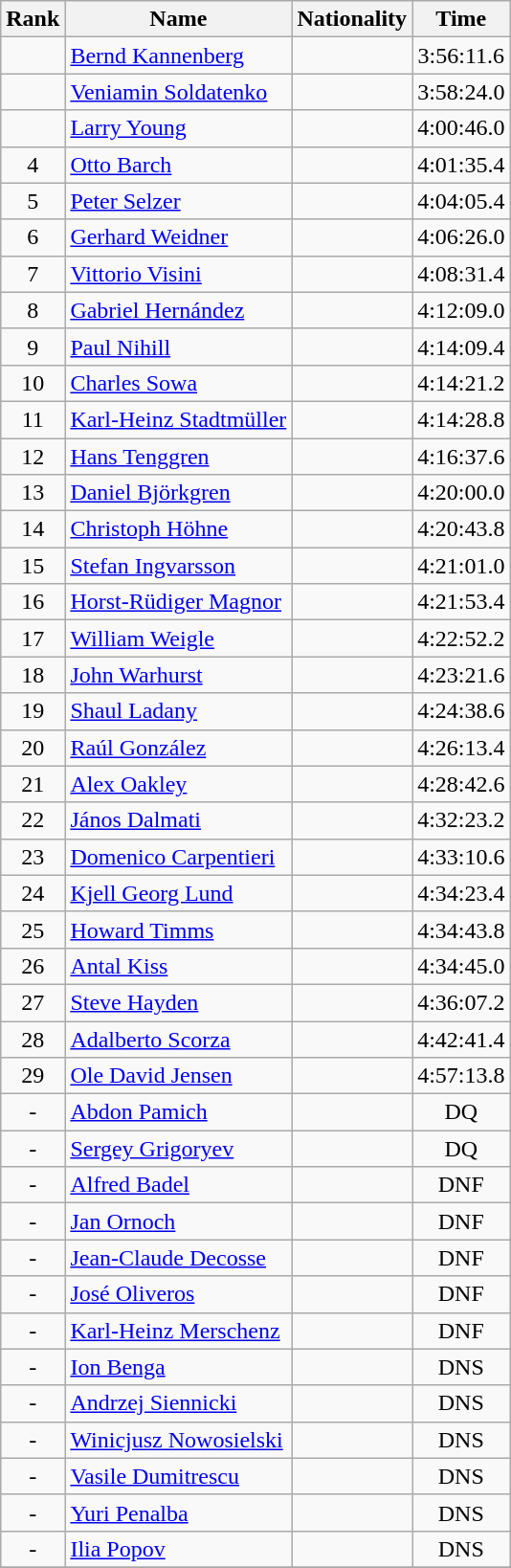<table class="wikitable sortable" style="text-align:center">
<tr>
<th>Rank</th>
<th>Name</th>
<th>Nationality</th>
<th>Time</th>
</tr>
<tr>
<td></td>
<td align=left><a href='#'>Bernd Kannenberg</a></td>
<td align=left></td>
<td>3:56:11.6</td>
</tr>
<tr>
<td></td>
<td align=left><a href='#'>Veniamin Soldatenko</a></td>
<td align=left></td>
<td>3:58:24.0</td>
</tr>
<tr>
<td></td>
<td align=left><a href='#'>Larry Young</a></td>
<td align=left></td>
<td>4:00:46.0</td>
</tr>
<tr>
<td>4</td>
<td align=left><a href='#'>Otto Barch</a></td>
<td align=left></td>
<td>4:01:35.4</td>
</tr>
<tr>
<td>5</td>
<td align=left><a href='#'>Peter Selzer</a></td>
<td align=left></td>
<td>4:04:05.4</td>
</tr>
<tr>
<td>6</td>
<td align=left><a href='#'>Gerhard Weidner</a></td>
<td align=left></td>
<td>4:06:26.0</td>
</tr>
<tr>
<td>7</td>
<td align=left><a href='#'>Vittorio Visini</a></td>
<td align=left></td>
<td>4:08:31.4</td>
</tr>
<tr>
<td>8</td>
<td align=left><a href='#'>Gabriel Hernández</a></td>
<td align=left></td>
<td>4:12:09.0</td>
</tr>
<tr>
<td>9</td>
<td align=left><a href='#'>Paul Nihill</a></td>
<td align=left></td>
<td>4:14:09.4</td>
</tr>
<tr>
<td>10</td>
<td align=left><a href='#'>Charles Sowa</a></td>
<td align=left></td>
<td>4:14:21.2</td>
</tr>
<tr>
<td>11</td>
<td align=left><a href='#'>Karl-Heinz Stadtmüller</a></td>
<td align=left></td>
<td>4:14:28.8</td>
</tr>
<tr>
<td>12</td>
<td align=left><a href='#'>Hans Tenggren</a></td>
<td align=left></td>
<td>4:16:37.6</td>
</tr>
<tr>
<td>13</td>
<td align=left><a href='#'>Daniel Björkgren</a></td>
<td align=left></td>
<td>4:20:00.0</td>
</tr>
<tr>
<td>14</td>
<td align=left><a href='#'>Christoph Höhne</a></td>
<td align=left></td>
<td>4:20:43.8</td>
</tr>
<tr>
<td>15</td>
<td align=left><a href='#'>Stefan Ingvarsson</a></td>
<td align=left></td>
<td>4:21:01.0</td>
</tr>
<tr>
<td>16</td>
<td align=left><a href='#'>Horst-Rüdiger Magnor</a></td>
<td align=left></td>
<td>4:21:53.4</td>
</tr>
<tr>
<td>17</td>
<td align=left><a href='#'>William Weigle</a></td>
<td align=left></td>
<td>4:22:52.2</td>
</tr>
<tr>
<td>18</td>
<td align=left><a href='#'>John Warhurst</a></td>
<td align=left></td>
<td>4:23:21.6</td>
</tr>
<tr>
<td>19</td>
<td align=left><a href='#'>Shaul Ladany</a></td>
<td align=left></td>
<td>4:24:38.6</td>
</tr>
<tr>
<td>20</td>
<td align=left><a href='#'>Raúl González</a></td>
<td align=left></td>
<td>4:26:13.4</td>
</tr>
<tr>
<td>21</td>
<td align=left><a href='#'>Alex Oakley</a></td>
<td align=left></td>
<td>4:28:42.6</td>
</tr>
<tr>
<td>22</td>
<td align=left><a href='#'>János Dalmati</a></td>
<td align=left></td>
<td>4:32:23.2</td>
</tr>
<tr>
<td>23</td>
<td align=left><a href='#'>Domenico Carpentieri</a></td>
<td align=left></td>
<td>4:33:10.6</td>
</tr>
<tr>
<td>24</td>
<td align=left><a href='#'>Kjell Georg Lund</a></td>
<td align=left></td>
<td>4:34:23.4</td>
</tr>
<tr>
<td>25</td>
<td align=left><a href='#'>Howard Timms</a></td>
<td align=left></td>
<td>4:34:43.8</td>
</tr>
<tr>
<td>26</td>
<td align=left><a href='#'>Antal Kiss</a></td>
<td align=left></td>
<td>4:34:45.0</td>
</tr>
<tr>
<td>27</td>
<td align=left><a href='#'>Steve Hayden</a></td>
<td align=left></td>
<td>4:36:07.2</td>
</tr>
<tr>
<td>28</td>
<td align=left><a href='#'>Adalberto Scorza</a></td>
<td align=left></td>
<td>4:42:41.4</td>
</tr>
<tr>
<td>29</td>
<td align=left><a href='#'>Ole David Jensen</a></td>
<td align=left></td>
<td>4:57:13.8</td>
</tr>
<tr>
<td>-</td>
<td align=left><a href='#'>Abdon Pamich</a></td>
<td align=left></td>
<td>DQ</td>
</tr>
<tr>
<td>-</td>
<td align=left><a href='#'>Sergey Grigoryev</a></td>
<td align=left></td>
<td>DQ</td>
</tr>
<tr>
<td>-</td>
<td align=left><a href='#'>Alfred Badel</a></td>
<td align=left></td>
<td>DNF</td>
</tr>
<tr>
<td>-</td>
<td align=left><a href='#'>Jan Ornoch</a></td>
<td align=left></td>
<td>DNF</td>
</tr>
<tr>
<td>-</td>
<td align=left><a href='#'>Jean-Claude Decosse</a></td>
<td align=left></td>
<td>DNF</td>
</tr>
<tr>
<td>-</td>
<td align=left><a href='#'>José Oliveros</a></td>
<td align=left></td>
<td>DNF</td>
</tr>
<tr>
<td>-</td>
<td align=left><a href='#'>Karl-Heinz Merschenz</a></td>
<td align=left></td>
<td>DNF</td>
</tr>
<tr>
<td>-</td>
<td align=left><a href='#'>Ion Benga</a></td>
<td align=left></td>
<td>DNS</td>
</tr>
<tr>
<td>-</td>
<td align=left><a href='#'>Andrzej Siennicki</a></td>
<td align=left></td>
<td>DNS</td>
</tr>
<tr>
<td>-</td>
<td align=left><a href='#'>Winicjusz Nowosielski</a></td>
<td align=left></td>
<td>DNS</td>
</tr>
<tr>
<td>-</td>
<td align=left><a href='#'>Vasile Dumitrescu</a></td>
<td align=left></td>
<td>DNS</td>
</tr>
<tr>
<td>-</td>
<td align=left><a href='#'>Yuri Penalba</a></td>
<td align=left></td>
<td>DNS</td>
</tr>
<tr>
<td>-</td>
<td align=left><a href='#'>Ilia Popov</a></td>
<td align=left></td>
<td>DNS</td>
</tr>
<tr>
</tr>
</table>
